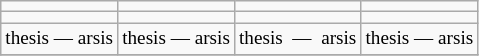<table class="wikitable" style="margin-left: 1em;">
<tr>
<td></td>
<td></td>
<td></td>
<td></td>
</tr>
<tr>
<td></td>
<td></td>
<td></td>
<td></td>
</tr>
<tr style="font-size: 0.8em;">
<td>thesis — arsis</td>
<td>thesis — arsis</td>
<td>thesis  —  arsis</td>
<td>thesis — arsis</td>
</tr>
<tr>
</tr>
</table>
